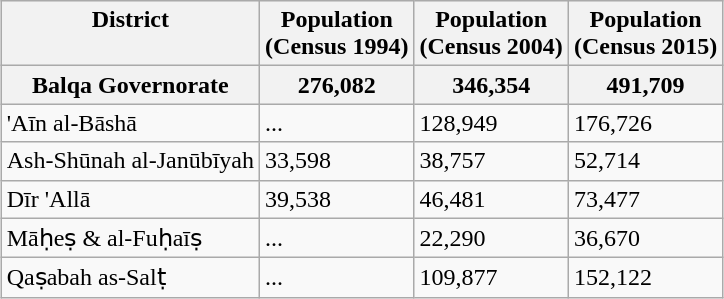<table class="wikitable sortable" style="margin-left:auto;margin-right:auto" style="text-align:right;">
<tr bgcolor="#ececec" valign=top>
<th>District</th>
<th>Population<br>(Census 1994)</th>
<th>Population<br>(Census 2004)</th>
<th>Population<br>(Census 2015)</th>
</tr>
<tr bgcolor="#ececec" valign=top>
<th align="center">Balqa Governorate</th>
<th>276,082</th>
<th>346,354</th>
<th>491,709</th>
</tr>
<tr>
<td align="left">'Aīn al-Bāshā</td>
<td>...</td>
<td>128,949</td>
<td>176,726</td>
</tr>
<tr>
<td align="left">Ash-Shūnah al-Janūbīyah</td>
<td>33,598</td>
<td>38,757</td>
<td>52,714</td>
</tr>
<tr>
<td align="left">Dīr 'Allā</td>
<td>39,538</td>
<td>46,481</td>
<td>73,477</td>
</tr>
<tr>
<td align="left">Māḥeṣ & al-Fuḥaīṣ</td>
<td>...</td>
<td>22,290</td>
<td>36,670</td>
</tr>
<tr>
<td align="left">Qaṣabah as-Salṭ</td>
<td>...</td>
<td>109,877</td>
<td>152,122</td>
</tr>
</table>
